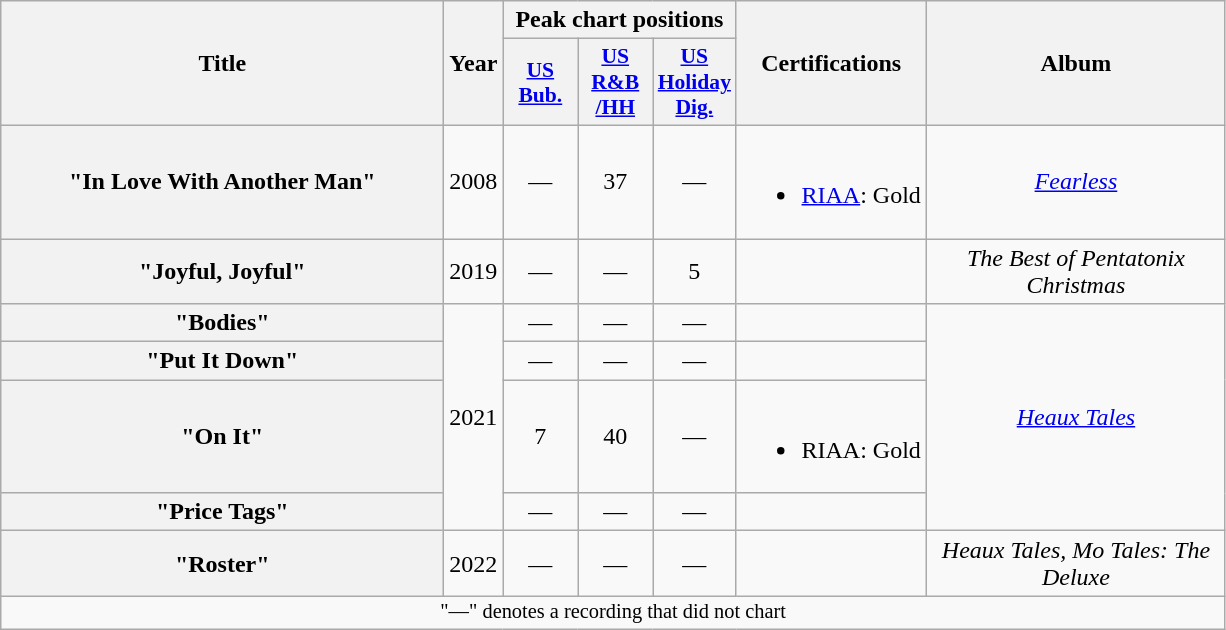<table class="wikitable plainrowheaders" style="text-align:center;" border="1">
<tr>
<th scope="col" rowspan="2" style="width:18em;">Title</th>
<th scope="col" rowspan="2" style="width:1em;">Year</th>
<th scope="col" colspan="3">Peak chart positions</th>
<th scope="col" rowspan="2">Certifications</th>
<th scope="col" rowspan="2" style="width:12em;">Album</th>
</tr>
<tr>
<th scope="col" style="width:3em;font-size:90%;"><a href='#'>US<br>Bub.</a><br></th>
<th scope="col" style="width:3em;font-size:90%;"><a href='#'>US <br>R&B<br>/HH</a><br></th>
<th scope="col" style="width:3em;font-size:90%;"><a href='#'>US<br>Holiday<br>Dig.</a><br></th>
</tr>
<tr>
<th scope="row">"In Love With Another Man"</th>
<td>2008</td>
<td>—</td>
<td>37</td>
<td>—</td>
<td><br><ul><li><a href='#'>RIAA</a>: Gold</li></ul></td>
<td><em><a href='#'>Fearless</a></em></td>
</tr>
<tr>
<th scope="row">"Joyful, Joyful"<br></th>
<td>2019</td>
<td>—</td>
<td>—</td>
<td>5</td>
<td></td>
<td><em>The Best of Pentatonix Christmas</em></td>
</tr>
<tr>
<th scope="row">"Bodies" </th>
<td rowspan="4">2021</td>
<td>—</td>
<td>—</td>
<td>—</td>
<td></td>
<td rowspan="4"><em><a href='#'>Heaux Tales</a></em></td>
</tr>
<tr>
<th scope="row">"Put It Down"</th>
<td>—</td>
<td>—</td>
<td>—</td>
<td></td>
</tr>
<tr>
<th scope="row">"On It"<br></th>
<td>7</td>
<td>40</td>
<td>—</td>
<td><br><ul><li>RIAA: Gold</li></ul></td>
</tr>
<tr>
<th scope="row">"Price Tags"<br></th>
<td>—</td>
<td>—</td>
<td>—</td>
<td></td>
</tr>
<tr>
<th scope="row">"Roster"</th>
<td>2022</td>
<td>—</td>
<td>—</td>
<td>—</td>
<td></td>
<td><em>Heaux Tales, Mo Tales: The Deluxe</em></td>
</tr>
<tr>
<td colspan="12" style="font-size:85%">"—" denotes a recording that did not chart</td>
</tr>
</table>
